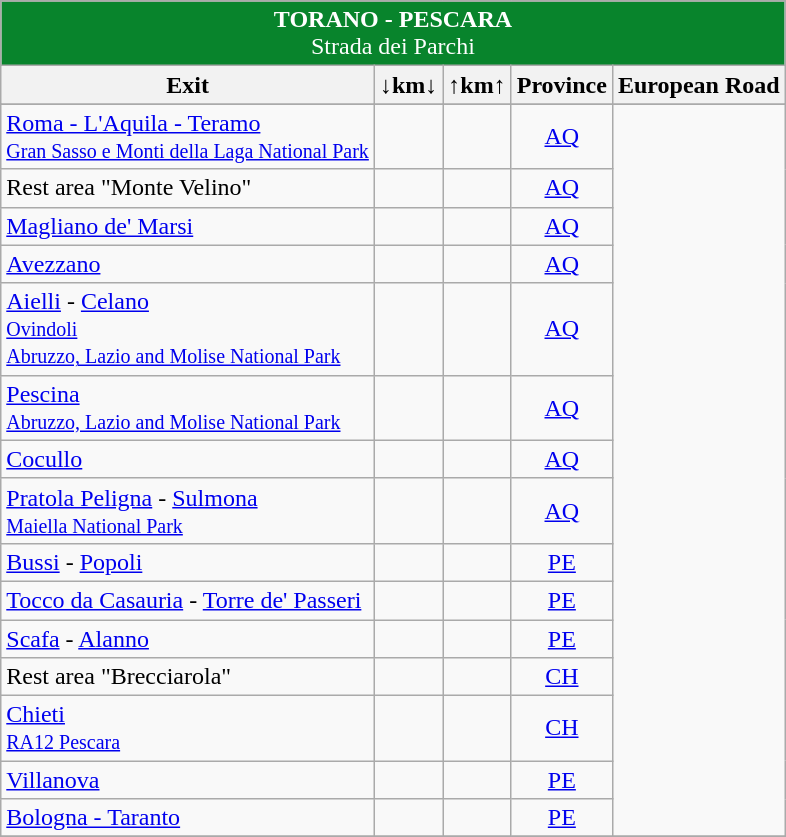<table class="wikitable">
<tr>
</tr>
<tr align="center" bgcolor="08842C" style="color: white;font-size:100%;">
<td colspan="6"><strong> TORANO - PESCARA</strong><br>Strada dei Parchi</td>
</tr>
<tr>
<th align="center"><strong>Exit</strong></th>
<th align="center"><strong>↓km↓</strong></th>
<th align="center"><strong>↑km↑</strong></th>
<th align="center"><strong>Province</strong></th>
<th align="center"><strong>European Road</strong></th>
</tr>
<tr>
</tr>
<tr>
<td>   <a href='#'>Roma - L'Aquila - Teramo</a><br><small> <a href='#'>Gran Sasso e Monti della Laga National Park</a></small></td>
<td align="right"></td>
<td align="right"></td>
<td align="center"><a href='#'>AQ</a></td>
<td rowspan=15></td>
</tr>
<tr>
<td>  Rest area "Monte Velino"</td>
<td align="right"></td>
<td align="right"></td>
<td align="center"><a href='#'>AQ</a></td>
</tr>
<tr>
<td> <a href='#'>Magliano de' Marsi</a></td>
<td align="right"></td>
<td align="right"></td>
<td align="center"><a href='#'>AQ</a></td>
</tr>
<tr>
<td> <a href='#'>Avezzano</a></td>
<td align="right"></td>
<td align="right"></td>
<td align="center"><a href='#'>AQ</a></td>
</tr>
<tr>
<td> <a href='#'>Aielli</a> - <a href='#'>Celano</a> <br><small> <a href='#'>Ovindoli</a></small><br><small> <a href='#'>Abruzzo, Lazio and Molise National Park</a></small></td>
<td align="right"></td>
<td align="right"></td>
<td align="center"><a href='#'>AQ</a></td>
</tr>
<tr>
<td> <a href='#'>Pescina</a><br><small> <a href='#'>Abruzzo, Lazio and Molise National Park</a></small></td>
<td align="right"></td>
<td align="right"></td>
<td align="center"><a href='#'>AQ</a></td>
</tr>
<tr>
<td> <a href='#'>Cocullo</a></td>
<td align="right"></td>
<td align="right"></td>
<td align="center"><a href='#'>AQ</a></td>
</tr>
<tr>
<td> <a href='#'>Pratola Peligna</a> - <a href='#'>Sulmona</a><br><small> <a href='#'>Maiella National Park</a></small></td>
<td align="right"></td>
<td align="right"></td>
<td align="center"><a href='#'>AQ</a></td>
</tr>
<tr>
<td> <a href='#'>Bussi</a> - <a href='#'>Popoli</a></td>
<td align="right"></td>
<td align="right"></td>
<td align="center"><a href='#'>PE</a></td>
</tr>
<tr>
<td> <a href='#'>Tocco da Casauria</a> - <a href='#'>Torre de' Passeri</a></td>
<td align="right"></td>
<td align="right"></td>
<td align="center"><a href='#'>PE</a></td>
</tr>
<tr>
<td> <a href='#'>Scafa</a> - <a href='#'>Alanno</a></td>
<td align="right"></td>
<td align="right"></td>
<td align="center"><a href='#'>PE</a></td>
</tr>
<tr>
<td>  Rest area "Brecciarola"</td>
<td align="right"></td>
<td align="right"></td>
<td align="center"><a href='#'>CH</a></td>
</tr>
<tr>
<td> <a href='#'>Chieti</a> <br><small>  <a href='#'>RA12 Pescara</a></small></td>
<td align="right"></td>
<td align="right"></td>
<td align="center"><a href='#'>CH</a></td>
</tr>
<tr>
<td> <a href='#'>Villanova</a></td>
<td align="right"></td>
<td align="right"></td>
<td align="center"><a href='#'>PE</a></td>
</tr>
<tr>
<td>   <a href='#'>Bologna - Taranto</a></td>
<td align="right"></td>
<td align="right"></td>
<td align="center"><a href='#'>PE</a></td>
</tr>
<tr>
</tr>
</table>
